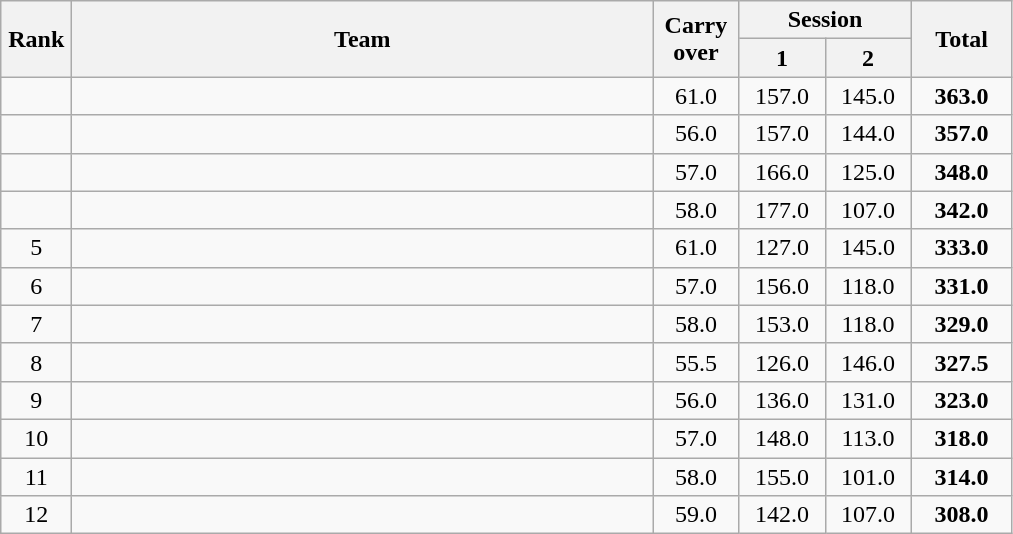<table class=wikitable style="text-align:center">
<tr>
<th rowspan="2" width=40>Rank</th>
<th rowspan="2" width=380>Team</th>
<th rowspan=2 width=50>Carry over</th>
<th colspan=2>Session</th>
<th rowspan=2 width=60>Total</th>
</tr>
<tr>
<th width=50>1</th>
<th width=50>2</th>
</tr>
<tr>
<td></td>
<td align=left></td>
<td>61.0</td>
<td>157.0</td>
<td>145.0</td>
<td><strong>363.0</strong></td>
</tr>
<tr>
<td></td>
<td align=left></td>
<td>56.0</td>
<td>157.0</td>
<td>144.0</td>
<td><strong>357.0</strong></td>
</tr>
<tr>
<td></td>
<td align=left></td>
<td>57.0</td>
<td>166.0</td>
<td>125.0</td>
<td><strong>348.0</strong></td>
</tr>
<tr>
<td></td>
<td align=left></td>
<td>58.0</td>
<td>177.0</td>
<td>107.0</td>
<td><strong>342.0</strong></td>
</tr>
<tr>
<td>5</td>
<td align=left></td>
<td>61.0</td>
<td>127.0</td>
<td>145.0</td>
<td><strong>333.0</strong></td>
</tr>
<tr>
<td>6</td>
<td align=left></td>
<td>57.0</td>
<td>156.0</td>
<td>118.0</td>
<td><strong>331.0</strong></td>
</tr>
<tr>
<td>7</td>
<td align=left></td>
<td>58.0</td>
<td>153.0</td>
<td>118.0</td>
<td><strong>329.0</strong></td>
</tr>
<tr>
<td>8</td>
<td align=left></td>
<td>55.5</td>
<td>126.0</td>
<td>146.0</td>
<td><strong>327.5</strong></td>
</tr>
<tr>
<td>9</td>
<td align=left></td>
<td>56.0</td>
<td>136.0</td>
<td>131.0</td>
<td><strong>323.0</strong></td>
</tr>
<tr>
<td>10</td>
<td align=left></td>
<td>57.0</td>
<td>148.0</td>
<td>113.0</td>
<td><strong>318.0</strong></td>
</tr>
<tr>
<td>11</td>
<td align=left></td>
<td>58.0</td>
<td>155.0</td>
<td>101.0</td>
<td><strong>314.0</strong></td>
</tr>
<tr>
<td>12</td>
<td align=left></td>
<td>59.0</td>
<td>142.0</td>
<td>107.0</td>
<td><strong>308.0</strong></td>
</tr>
</table>
